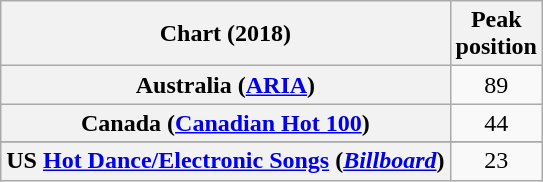<table class="wikitable plainrowheaders sortable" style="text-align:center">
<tr>
<th scope="col">Chart (2018)</th>
<th scope="col">Peak<br>position</th>
</tr>
<tr>
<th scope="row">Australia (<a href='#'>ARIA</a>)</th>
<td>89</td>
</tr>
<tr>
<th scope="row">Canada (<a href='#'>Canadian Hot 100</a>)</th>
<td>44</td>
</tr>
<tr>
</tr>
<tr>
<th scope="row">US <a href='#'>Hot Dance/Electronic Songs</a> (<em><a href='#'>Billboard</a></em>)</th>
<td>23</td>
</tr>
</table>
